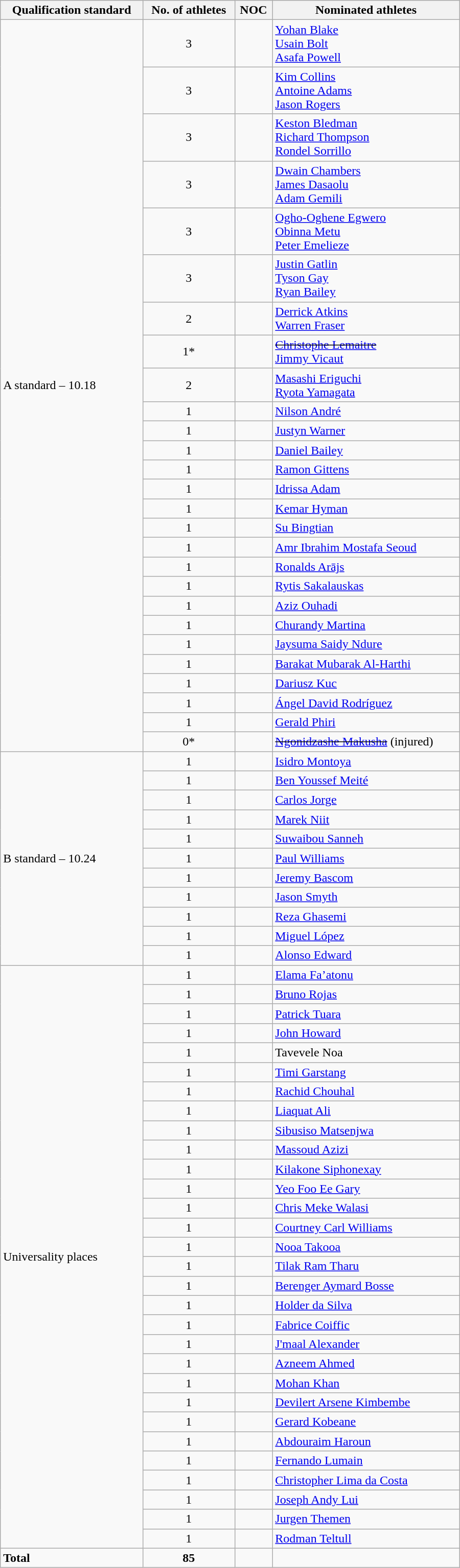<table class="wikitable"  style="text-align:left; width:600px;">
<tr>
<th>Qualification standard</th>
<th>No. of athletes</th>
<th>NOC</th>
<th>Nominated athletes</th>
</tr>
<tr>
<td rowspan="27">A standard – 10.18</td>
<td align=center>3</td>
<td></td>
<td><a href='#'>Yohan Blake</a><br><a href='#'>Usain Bolt</a><br><a href='#'>Asafa Powell</a></td>
</tr>
<tr>
<td align=center>3</td>
<td></td>
<td><a href='#'>Kim Collins</a><br><a href='#'>Antoine Adams</a><br><a href='#'>Jason Rogers</a></td>
</tr>
<tr>
<td align=center>3</td>
<td></td>
<td><a href='#'>Keston Bledman</a><br><a href='#'>Richard Thompson</a><br><a href='#'>Rondel Sorrillo</a></td>
</tr>
<tr>
<td align=center>3</td>
<td></td>
<td><a href='#'>Dwain Chambers</a><br><a href='#'>James Dasaolu</a><br><a href='#'>Adam Gemili</a></td>
</tr>
<tr>
<td align=center>3</td>
<td></td>
<td><a href='#'>Ogho-Oghene Egwero</a><br><a href='#'>Obinna Metu</a><br><a href='#'>Peter Emelieze</a></td>
</tr>
<tr>
<td align=center>3</td>
<td></td>
<td><a href='#'>Justin Gatlin</a><br><a href='#'>Tyson Gay</a><br><a href='#'>Ryan Bailey</a></td>
</tr>
<tr>
<td align=center>2</td>
<td></td>
<td><a href='#'>Derrick Atkins</a><br><a href='#'>Warren Fraser</a></td>
</tr>
<tr>
<td align=center>1*</td>
<td></td>
<td><s><a href='#'>Christophe Lemaitre</a></s><br><a href='#'>Jimmy Vicaut</a></td>
</tr>
<tr>
<td align=center>2</td>
<td></td>
<td><a href='#'>Masashi Eriguchi</a><br><a href='#'>Ryota Yamagata</a></td>
</tr>
<tr>
<td align=center>1</td>
<td></td>
<td><a href='#'>Nilson André</a></td>
</tr>
<tr>
<td align=center>1</td>
<td></td>
<td><a href='#'>Justyn Warner</a></td>
</tr>
<tr>
<td align=center>1</td>
<td></td>
<td><a href='#'>Daniel Bailey</a></td>
</tr>
<tr>
<td align=center>1</td>
<td></td>
<td><a href='#'>Ramon Gittens</a></td>
</tr>
<tr>
<td align=center>1</td>
<td></td>
<td><a href='#'>Idrissa Adam</a></td>
</tr>
<tr>
<td align=center>1</td>
<td></td>
<td><a href='#'>Kemar Hyman</a></td>
</tr>
<tr>
<td align=center>1</td>
<td></td>
<td><a href='#'>Su Bingtian</a></td>
</tr>
<tr>
<td align=center>1</td>
<td></td>
<td><a href='#'>Amr Ibrahim Mostafa Seoud</a></td>
</tr>
<tr>
<td align=center>1</td>
<td></td>
<td><a href='#'>Ronalds Arājs</a></td>
</tr>
<tr>
<td align=center>1</td>
<td></td>
<td><a href='#'>Rytis Sakalauskas</a></td>
</tr>
<tr>
<td align=center>1</td>
<td></td>
<td><a href='#'>Aziz Ouhadi</a></td>
</tr>
<tr>
<td align=center>1</td>
<td></td>
<td><a href='#'>Churandy Martina</a></td>
</tr>
<tr>
<td align=center>1</td>
<td></td>
<td><a href='#'>Jaysuma Saidy Ndure</a></td>
</tr>
<tr>
<td align=center>1</td>
<td></td>
<td><a href='#'>Barakat Mubarak Al-Harthi</a></td>
</tr>
<tr>
<td align=center>1</td>
<td></td>
<td><a href='#'>Dariusz Kuc</a></td>
</tr>
<tr>
<td align=center>1</td>
<td></td>
<td><a href='#'>Ángel David Rodríguez</a></td>
</tr>
<tr>
<td align=center>1</td>
<td></td>
<td><a href='#'>Gerald Phiri</a></td>
</tr>
<tr>
<td align=center>0*</td>
<td></td>
<td><s><a href='#'>Ngonidzashe Makusha</a></s> (injured)</td>
</tr>
<tr>
<td rowspan="11">B standard – 10.24</td>
<td align=center>1</td>
<td></td>
<td><a href='#'>Isidro Montoya</a></td>
</tr>
<tr>
<td align=center>1</td>
<td></td>
<td><a href='#'>Ben Youssef Meité</a></td>
</tr>
<tr>
<td align=center>1</td>
<td></td>
<td><a href='#'>Carlos Jorge</a></td>
</tr>
<tr>
<td align=center>1</td>
<td></td>
<td><a href='#'>Marek Niit</a></td>
</tr>
<tr>
<td align=center>1</td>
<td></td>
<td><a href='#'>Suwaibou Sanneh</a></td>
</tr>
<tr>
<td align=center>1</td>
<td></td>
<td><a href='#'>Paul Williams</a></td>
</tr>
<tr>
<td align=center>1</td>
<td></td>
<td><a href='#'>Jeremy Bascom</a></td>
</tr>
<tr>
<td align=center>1</td>
<td></td>
<td><a href='#'>Jason Smyth</a></td>
</tr>
<tr>
<td align=center>1</td>
<td></td>
<td><a href='#'>Reza Ghasemi</a></td>
</tr>
<tr>
<td align=center>1</td>
<td></td>
<td><a href='#'>Miguel López</a></td>
</tr>
<tr>
<td align=center>1</td>
<td></td>
<td><a href='#'>Alonso Edward</a></td>
</tr>
<tr>
<td rowspan="30">Universality places</td>
<td align=center>1</td>
<td></td>
<td><a href='#'>Elama Fa’atonu</a></td>
</tr>
<tr>
<td align=center>1</td>
<td></td>
<td><a href='#'>Bruno Rojas</a></td>
</tr>
<tr>
<td align=center>1</td>
<td></td>
<td><a href='#'>Patrick Tuara</a></td>
</tr>
<tr>
<td align=center>1</td>
<td></td>
<td><a href='#'>John Howard</a></td>
</tr>
<tr>
<td align=center>1</td>
<td></td>
<td>Tavevele Noa</td>
</tr>
<tr>
<td align=center>1</td>
<td></td>
<td><a href='#'>Timi Garstang</a></td>
</tr>
<tr>
<td align=center>1</td>
<td></td>
<td><a href='#'>Rachid Chouhal</a></td>
</tr>
<tr>
<td align=center>1</td>
<td></td>
<td><a href='#'>Liaquat Ali</a></td>
</tr>
<tr>
<td align=center>1</td>
<td></td>
<td><a href='#'>Sibusiso Matsenjwa</a></td>
</tr>
<tr>
<td align=center>1</td>
<td></td>
<td><a href='#'>Massoud Azizi</a></td>
</tr>
<tr>
<td align=center>1</td>
<td></td>
<td><a href='#'>Kilakone Siphonexay</a></td>
</tr>
<tr>
<td align=center>1</td>
<td></td>
<td><a href='#'>Yeo Foo Ee Gary</a></td>
</tr>
<tr>
<td align=center>1</td>
<td></td>
<td><a href='#'>Chris Meke Walasi</a></td>
</tr>
<tr>
<td align=center>1</td>
<td></td>
<td><a href='#'>Courtney Carl Williams</a></td>
</tr>
<tr>
<td align=center>1</td>
<td></td>
<td><a href='#'>Nooa Takooa</a></td>
</tr>
<tr>
<td align=center>1</td>
<td></td>
<td><a href='#'>Tilak Ram Tharu</a></td>
</tr>
<tr>
<td align=center>1</td>
<td></td>
<td><a href='#'>Berenger Aymard Bosse</a></td>
</tr>
<tr>
<td align=center>1</td>
<td></td>
<td><a href='#'>Holder da Silva</a></td>
</tr>
<tr>
<td align=center>1</td>
<td></td>
<td><a href='#'>Fabrice Coiffic</a></td>
</tr>
<tr>
<td align=center>1</td>
<td></td>
<td><a href='#'>J'maal Alexander</a></td>
</tr>
<tr>
<td align=center>1</td>
<td></td>
<td><a href='#'>Azneem Ahmed</a></td>
</tr>
<tr>
<td align=center>1</td>
<td></td>
<td><a href='#'>Mohan Khan</a></td>
</tr>
<tr>
<td align=center>1</td>
<td></td>
<td><a href='#'>Devilert Arsene Kimbembe</a></td>
</tr>
<tr>
<td align=center>1</td>
<td></td>
<td><a href='#'>Gerard Kobeane</a></td>
</tr>
<tr>
<td align=center>1</td>
<td></td>
<td><a href='#'>Abdouraim Haroun</a></td>
</tr>
<tr>
<td align=center>1</td>
<td></td>
<td><a href='#'>Fernando Lumain</a></td>
</tr>
<tr>
<td align=center>1</td>
<td></td>
<td><a href='#'>Christopher Lima da Costa</a></td>
</tr>
<tr>
<td align=center>1</td>
<td></td>
<td><a href='#'>Joseph Andy Lui</a></td>
</tr>
<tr>
<td align=center>1</td>
<td></td>
<td><a href='#'>Jurgen Themen</a></td>
</tr>
<tr>
<td align=center>1</td>
<td></td>
<td><a href='#'>Rodman Teltull</a></td>
</tr>
<tr>
<td><strong>Total</strong></td>
<td align=center><strong>85</strong></td>
<td></td>
<td></td>
</tr>
</table>
